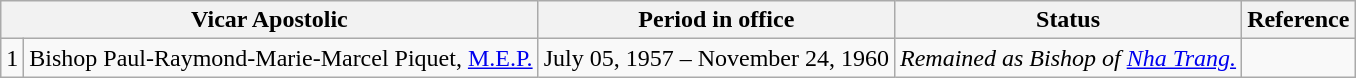<table class="wikitable">
<tr>
<th colspan="2">Vicar Apostolic</th>
<th>Period in office</th>
<th>Status</th>
<th>Reference</th>
</tr>
<tr>
<td>1</td>
<td>Bishop Paul-Raymond-Marie-Marcel Piquet, <a href='#'>M.E.P.</a></td>
<td>July 05, 1957 – November 24, 1960</td>
<td><em>Remained as Bishop of <a href='#'>Nha Trang.</a></em></td>
<td></td>
</tr>
</table>
